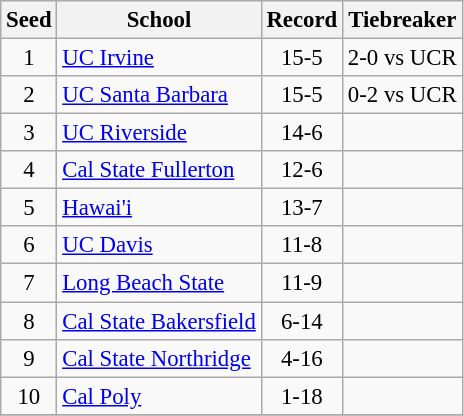<table class="wikitable" style="white-space:nowrap; font-size:95%;text-align:center">
<tr>
<th>Seed</th>
<th>School</th>
<th>Record</th>
<th>Tiebreaker</th>
</tr>
<tr>
<td>1</td>
<td align="left"><a href='#'>UC Irvine</a></td>
<td>15-5</td>
<td>2-0 vs UCR</td>
</tr>
<tr>
<td>2</td>
<td align="left"><a href='#'>UC Santa Barbara</a></td>
<td>15-5</td>
<td>0-2 vs UCR</td>
</tr>
<tr>
<td>3</td>
<td align="left"><a href='#'>UC Riverside</a></td>
<td>14-6</td>
<td></td>
</tr>
<tr>
<td>4</td>
<td align="left"><a href='#'>Cal State Fullerton</a></td>
<td>12-6</td>
<td></td>
</tr>
<tr>
<td>5</td>
<td align="left"><a href='#'>Hawai'i</a></td>
<td>13-7</td>
<td></td>
</tr>
<tr>
<td>6</td>
<td align="left"><a href='#'>UC Davis</a></td>
<td>11-8</td>
<td></td>
</tr>
<tr>
<td>7</td>
<td align="left"><a href='#'>Long Beach State</a></td>
<td>11-9</td>
<td></td>
</tr>
<tr>
<td>8</td>
<td align="left"><a href='#'>Cal State Bakersfield</a></td>
<td>6-14</td>
<td></td>
</tr>
<tr>
<td>9</td>
<td align="left"><a href='#'>Cal State Northridge</a></td>
<td>4-16</td>
<td></td>
</tr>
<tr>
<td>10</td>
<td align="left"><a href='#'>Cal Poly</a></td>
<td>1-18</td>
<td></td>
</tr>
<tr>
</tr>
</table>
